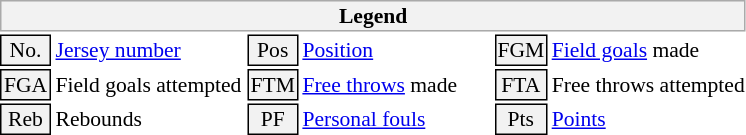<table class="toccolours" style="font-size:90%; white-space:nowrap">
<tr>
<th colspan="6" style="background:#f2f2f2; border:1px solid #aaa;">Legend</th>
</tr>
<tr>
<td style="width:30px; text-align:center; background:#f2f2f2; border:1px solid black;">No.</td>
<td style="width:125px;"><a href='#'>Jersey number</a></td>
<td style="text-align:center; background:#f2f2f2; border:1px solid black;">Pos</td>
<td style="width:125px;"><a href='#'>Position</a></td>
<td style="text-align:center; background:#f2f2f2; border:1px solid black;">FGM</td>
<td><a href='#'>Field goals</a> made</td>
</tr>
<tr>
<td style="text-align:center; background:#f2f2f2; border:1px solid black;">FGA</td>
<td>Field goals attempted</td>
<td style="text-align:center; background:#f2f2f2; border:1px solid black;">FTM</td>
<td><a href='#'>Free throws</a> made</td>
<td style="text-align:center; background:#f2f2f2; border:1px solid black;">FTA</td>
<td>Free throws attempted</td>
</tr>
<tr>
<td style="text-align:center; background:#f2f2f2; border:1px solid black;">Reb</td>
<td>Rebounds</td>
<td style="text-align:center; background:#f2f2f2; border:1px solid black;">PF</td>
<td><a href='#'>Personal fouls</a></td>
<td style="text-align:center; background:#f2f2f2; border:1px solid black;">Pts</td>
<td><a href='#'>Points</a></td>
</tr>
</table>
